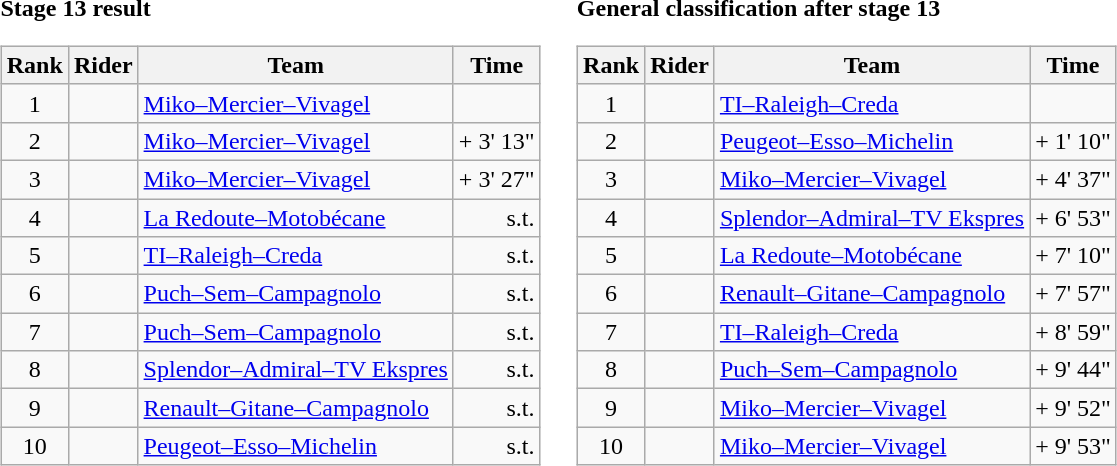<table>
<tr>
<td><strong>Stage 13 result</strong><br><table class="wikitable">
<tr>
<th scope="col">Rank</th>
<th scope="col">Rider</th>
<th scope="col">Team</th>
<th scope="col">Time</th>
</tr>
<tr>
<td style="text-align:center;">1</td>
<td></td>
<td><a href='#'>Miko–Mercier–Vivagel</a></td>
<td style="text-align:right;"></td>
</tr>
<tr>
<td style="text-align:center;">2</td>
<td></td>
<td><a href='#'>Miko–Mercier–Vivagel</a></td>
<td style="text-align:right;">+ 3' 13"</td>
</tr>
<tr>
<td style="text-align:center;">3</td>
<td></td>
<td><a href='#'>Miko–Mercier–Vivagel</a></td>
<td style="text-align:right;">+ 3' 27"</td>
</tr>
<tr>
<td style="text-align:center;">4</td>
<td></td>
<td><a href='#'>La Redoute–Motobécane</a></td>
<td style="text-align:right;">s.t.</td>
</tr>
<tr>
<td style="text-align:center;">5</td>
<td></td>
<td><a href='#'>TI–Raleigh–Creda</a></td>
<td style="text-align:right;">s.t.</td>
</tr>
<tr>
<td style="text-align:center;">6</td>
<td></td>
<td><a href='#'>Puch–Sem–Campagnolo</a></td>
<td style="text-align:right;">s.t.</td>
</tr>
<tr>
<td style="text-align:center;">7</td>
<td></td>
<td><a href='#'>Puch–Sem–Campagnolo</a></td>
<td style="text-align:right;">s.t.</td>
</tr>
<tr>
<td style="text-align:center;">8</td>
<td></td>
<td><a href='#'>Splendor–Admiral–TV Ekspres</a></td>
<td style="text-align:right;">s.t.</td>
</tr>
<tr>
<td style="text-align:center;">9</td>
<td></td>
<td><a href='#'>Renault–Gitane–Campagnolo</a></td>
<td style="text-align:right;">s.t.</td>
</tr>
<tr>
<td style="text-align:center;">10</td>
<td></td>
<td><a href='#'>Peugeot–Esso–Michelin</a></td>
<td style="text-align:right;">s.t.</td>
</tr>
</table>
</td>
<td></td>
<td><strong>General classification after stage 13</strong><br><table class="wikitable">
<tr>
<th scope="col">Rank</th>
<th scope="col">Rider</th>
<th scope="col">Team</th>
<th scope="col">Time</th>
</tr>
<tr>
<td style="text-align:center;">1</td>
<td> </td>
<td><a href='#'>TI–Raleigh–Creda</a></td>
<td style="text-align:right;"></td>
</tr>
<tr>
<td style="text-align:center;">2</td>
<td></td>
<td><a href='#'>Peugeot–Esso–Michelin</a></td>
<td style="text-align:right;">+ 1' 10"</td>
</tr>
<tr>
<td style="text-align:center;">3</td>
<td></td>
<td><a href='#'>Miko–Mercier–Vivagel</a></td>
<td style="text-align:right;">+ 4' 37"</td>
</tr>
<tr>
<td style="text-align:center;">4</td>
<td></td>
<td><a href='#'>Splendor–Admiral–TV Ekspres</a></td>
<td style="text-align:right;">+ 6' 53"</td>
</tr>
<tr>
<td style="text-align:center;">5</td>
<td></td>
<td><a href='#'>La Redoute–Motobécane</a></td>
<td style="text-align:right;">+ 7' 10"</td>
</tr>
<tr>
<td style="text-align:center;">6</td>
<td></td>
<td><a href='#'>Renault–Gitane–Campagnolo</a></td>
<td style="text-align:right;">+ 7' 57"</td>
</tr>
<tr>
<td style="text-align:center;">7</td>
<td></td>
<td><a href='#'>TI–Raleigh–Creda</a></td>
<td style="text-align:right;">+ 8' 59"</td>
</tr>
<tr>
<td style="text-align:center;">8</td>
<td></td>
<td><a href='#'>Puch–Sem–Campagnolo</a></td>
<td style="text-align:right;">+ 9' 44"</td>
</tr>
<tr>
<td style="text-align:center;">9</td>
<td></td>
<td><a href='#'>Miko–Mercier–Vivagel</a></td>
<td style="text-align:right;">+ 9' 52"</td>
</tr>
<tr>
<td style="text-align:center;">10</td>
<td></td>
<td><a href='#'>Miko–Mercier–Vivagel</a></td>
<td style="text-align:right;">+ 9' 53"</td>
</tr>
</table>
</td>
</tr>
</table>
